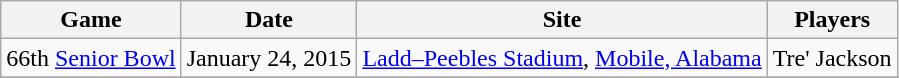<table class="wikitable">
<tr>
<th>Game</th>
<th>Date</th>
<th>Site</th>
<th>Players</th>
</tr>
<tr>
<td>66th <a href='#'>Senior Bowl</a></td>
<td>January 24, 2015</td>
<td><a href='#'>Ladd–Peebles Stadium</a>, <a href='#'>Mobile, Alabama</a></td>
<td>Tre' Jackson</td>
</tr>
<tr style="background: #e3e3e3;">
</tr>
<tr>
</tr>
</table>
